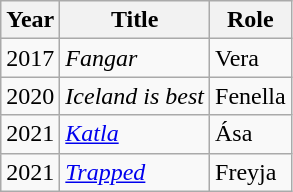<table class="wikitable">
<tr>
<th>Year</th>
<th>Title</th>
<th>Role</th>
</tr>
<tr>
<td>2017</td>
<td><em>Fangar</em></td>
<td>Vera</td>
</tr>
<tr>
<td>2020</td>
<td><em>Iceland is best</em></td>
<td>Fenella</td>
</tr>
<tr>
<td>2021</td>
<td><a href='#'><em>Katla</em></a></td>
<td>Ása</td>
</tr>
<tr>
<td>2021</td>
<td><em><a href='#'>Trapped</a></em></td>
<td>Freyja</td>
</tr>
</table>
